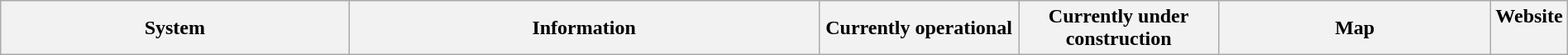<table class="wikitable" style="width:100%">
<tr>
<th style="width:23%">System</th>
<th style="width:31%" colspan=2>Information</th>
<th style="width:13%">Currently operational</th>
<th style="width:13%">Currently under construction</th>
<th style="width:18%">Map</th>
<th style="width:2%">Website<br><br></th>
</tr>
</table>
